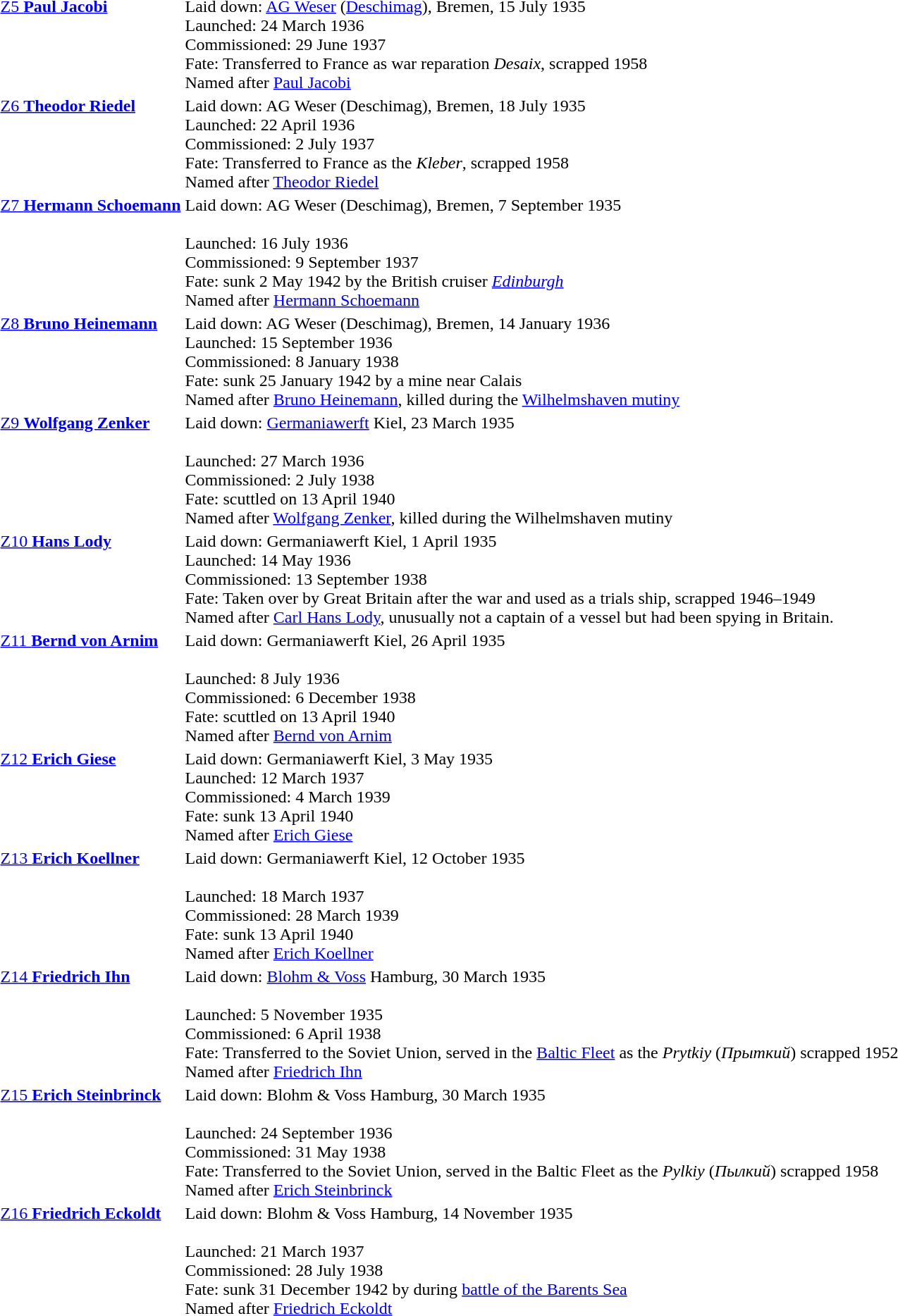<table>
<tr>
<td valign="top"><a href='#'>Z5 <strong>Paul Jacobi</strong></a></td>
<td>Laid down: <a href='#'>AG Weser</a> (<a href='#'>Deschimag</a>), Bremen, 15 July 1935<br>Launched: 24 March 1936<br>
Commissioned: 29 June 1937<br>
Fate: Transferred to France as war reparation <em>Desaix</em>, scrapped 1958<br>
Named after <a href='#'>Paul Jacobi</a></td>
</tr>
<tr>
<td valign="top"><a href='#'>Z6 <strong>Theodor Riedel</strong></a></td>
<td>Laid down: AG Weser (Deschimag), Bremen, 18 July 1935<br>Launched: 22 April 1936<br>
Commissioned: 2 July 1937<br>
Fate: Transferred to France as the <em>Kleber</em>, scrapped 1958<br>
Named after <a href='#'>Theodor Riedel</a></td>
</tr>
<tr>
<td valign="top"><a href='#'>Z7 <strong>Hermann Schoemann</strong></a></td>
<td>Laid down: AG Weser (Deschimag), Bremen, 7 September 1935 <br><br>Launched: 16 July 1936<br>
Commissioned: 9 September 1937<br>
Fate: sunk 2 May 1942 by the British cruiser <em><a href='#'>Edinburgh</a></em><br>
Named after <a href='#'>Hermann Schoemann</a></td>
</tr>
<tr>
<td valign="top"><a href='#'>Z8 <strong>Bruno Heinemann</strong></a></td>
<td>Laid down: AG Weser (Deschimag), Bremen, 14 January 1936<br>Launched: 15 September 1936<br>
Commissioned: 8 January 1938<br>
Fate: sunk 25 January 1942 by a mine near Calais<br>
Named after <a href='#'>Bruno Heinemann</a>, killed during the <a href='#'>Wilhelmshaven mutiny</a></td>
</tr>
<tr>
<td valign="top"><a href='#'>Z9 <strong>Wolfgang Zenker</strong></a></td>
<td>Laid down: <a href='#'>Germaniawerft</a> Kiel, 23 March 1935<br><br>Launched: 27 March 1936<br>
Commissioned: 2 July 1938<br>
Fate: scuttled on 13 April 1940<br>
Named after <a href='#'>Wolfgang Zenker</a>, killed during the Wilhelmshaven mutiny</td>
</tr>
<tr>
<td valign="top"><a href='#'>Z10 <strong>Hans Lody</strong></a></td>
<td>Laid down: Germaniawerft Kiel, 1 April 1935<br>Launched: 14 May 1936<br>
Commissioned: 13 September 1938<br>
Fate: Taken over by Great Britain after the war and used as a trials ship, scrapped 1946–1949<br>
Named after <a href='#'>Carl Hans Lody</a>, unusually not a captain of a vessel but had been spying in Britain.</td>
</tr>
<tr>
<td valign="top"><a href='#'>Z11 <strong>Bernd von Arnim</strong></a></td>
<td>Laid down: Germaniawerft Kiel, 26 April 1935<br><br>Launched: 8 July 1936<br>
Commissioned: 6 December 1938<br>
Fate: scuttled on 13 April 1940<br>
Named after <a href='#'>Bernd von Arnim</a></td>
</tr>
<tr>
<td valign="top"><a href='#'>Z12 <strong>Erich Giese</strong></a></td>
<td>Laid down: Germaniawerft Kiel, 3 May 1935<br>Launched: 12 March 1937<br>
Commissioned: 4 March 1939<br>
Fate: sunk 13 April 1940<br>
Named after <a href='#'>Erich Giese</a></td>
</tr>
<tr>
<td valign="top"><a href='#'>Z13 <strong>Erich Koellner</strong></a></td>
<td>Laid down: Germaniawerft Kiel, 12 October 1935<br><br>Launched: 18 March 1937<br>
Commissioned: 28 March 1939<br>
Fate: sunk 13 April 1940<br>
Named after <a href='#'>Erich Koellner</a></td>
</tr>
<tr>
<td valign="top"><a href='#'>Z14 <strong>Friedrich Ihn</strong></a></td>
<td>Laid down: <a href='#'>Blohm & Voss</a> Hamburg, 30 March 1935<br><br>Launched: 5 November 1935<br>
Commissioned: 6 April 1938<br>
Fate: Transferred to the Soviet Union, served in the <a href='#'>Baltic Fleet</a> as the <em>Prytkiy</em> (<em>Прыткий</em>) scrapped 1952<br>
Named after <a href='#'>Friedrich Ihn</a></td>
</tr>
<tr>
<td valign="top"><a href='#'>Z15 <strong>Erich Steinbrinck</strong></a></td>
<td>Laid down: Blohm & Voss Hamburg, 30 March 1935<br><br>Launched: 24 September 1936<br>
Commissioned: 31 May 1938<br>
Fate: Transferred to the Soviet Union, served in the Baltic Fleet as the <em>Pylkiy</em> (<em>Пылкий</em>) scrapped 1958<br>
Named after <a href='#'>Erich Steinbrinck</a></td>
</tr>
<tr>
<td valign="top"><a href='#'>Z16 <strong>Friedrich Eckoldt</strong></a></td>
<td>Laid down: Blohm & Voss Hamburg, 14 November 1935<br><br>Launched: 21 March 1937<br>
Commissioned: 28 July 1938<br>
Fate: sunk 31 December 1942 by  during <a href='#'>battle of the Barents Sea</a><br>
Named after <a href='#'>Friedrich Eckoldt</a></td>
</tr>
</table>
